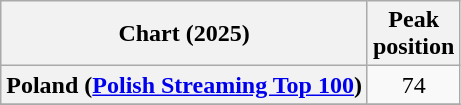<table class="wikitable plainrowheaders" style="text-align:center">
<tr>
<th scope="col">Chart (2025)</th>
<th scope="col">Peak<br>position</th>
</tr>
<tr>
<th scope="row">Poland (<a href='#'>Polish Streaming Top 100</a>)</th>
<td>74</td>
</tr>
<tr>
</tr>
</table>
